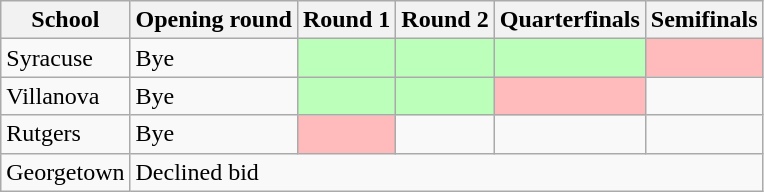<table class="wikitable">
<tr>
<th>School</th>
<th>Opening round</th>
<th>Round 1</th>
<th>Round 2</th>
<th>Quarterfinals</th>
<th>Semifinals</th>
</tr>
<tr>
<td>Syracuse</td>
<td>Bye</td>
<td style="background:#bfb;"></td>
<td style="background:#bfb;"></td>
<td style="background:#bfb;"></td>
<td style="background:#fbb;"></td>
</tr>
<tr>
<td>Villanova</td>
<td>Bye</td>
<td style="background:#bfb;"></td>
<td style="background:#bfb;"></td>
<td style="background:#fbb;"></td>
<td></td>
</tr>
<tr>
<td>Rutgers</td>
<td>Bye</td>
<td style="background:#fbb;"></td>
<td></td>
<td></td>
<td></td>
</tr>
<tr>
<td>Georgetown</td>
<td colspan="5">Declined bid</td>
</tr>
</table>
